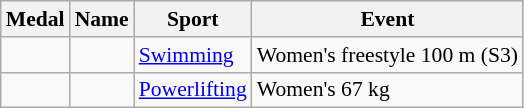<table class="wikitable sortable" style="font-size:90%">
<tr>
<th>Medal</th>
<th>Name</th>
<th>Sport</th>
<th>Event</th>
</tr>
<tr>
<td></td>
<td></td>
<td><a href='#'>Swimming</a></td>
<td>Women's freestyle 100 m (S3)</td>
</tr>
<tr>
<td></td>
<td></td>
<td><a href='#'>Powerlifting</a></td>
<td>Women's 67 kg</td>
</tr>
</table>
